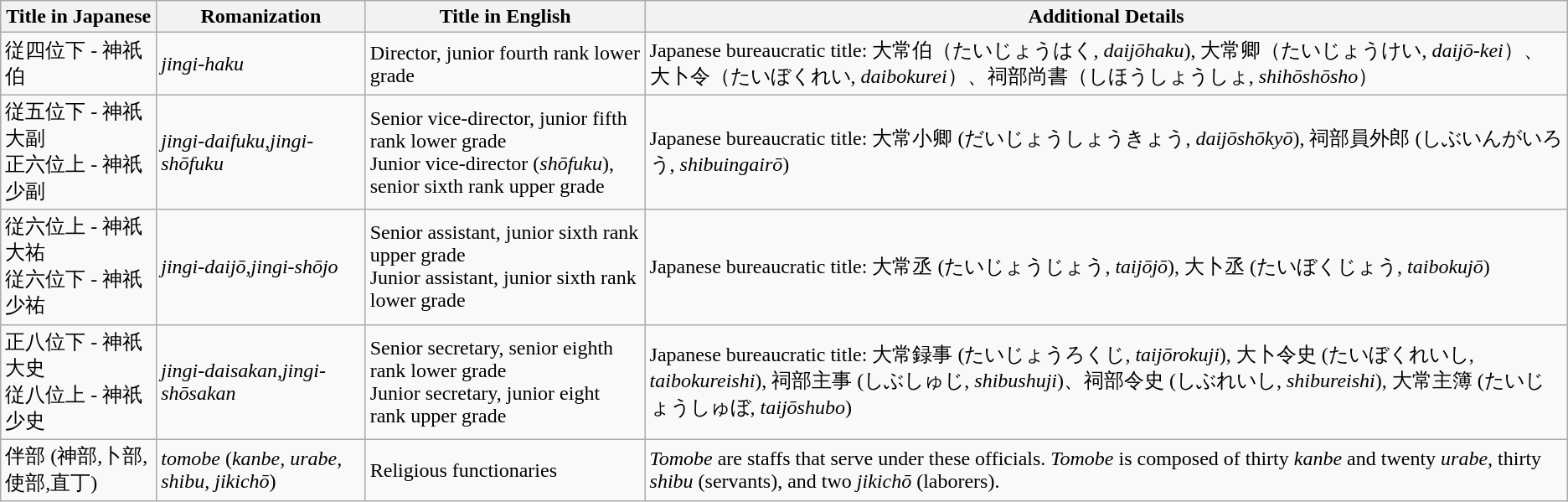<table class="wikitable">
<tr>
<th>Title in Japanese</th>
<th>Romanization</th>
<th>Title in English</th>
<th>Additional Details</th>
</tr>
<tr>
<td>従四位下 - 神祇伯</td>
<td><em>jingi-haku</em></td>
<td>Director, junior fourth rank lower grade</td>
<td>Japanese bureaucratic title: 大常伯（たいじょうはく, <em>daijōhaku</em>), 大常卿（たいじょうけい, <em>daijō-kei</em>）、大卜令（たいぼくれい, <em>daibokurei</em>）、祠部尚書（しほうしょうしょ, <em>shihōshōsho</em>）</td>
</tr>
<tr>
<td>従五位下 - 神祇大副<br>正六位上 - 神祇少副</td>
<td><em>jingi-daifuku,jingi-shōfuku</em></td>
<td>Senior vice-director, junior fifth rank lower grade<br>Junior vice-director (<em>shōfuku</em>), senior sixth rank upper grade</td>
<td>Japanese bureaucratic title: 大常小卿 (だいじょうしょうきょう, <em>daijōshōkyō</em>), 祠部員外郎 (しぶいんがいろう, <em>shibuingairō</em>)</td>
</tr>
<tr>
<td>従六位上 - 神祇大祐<br>従六位下 - 神祇少祐</td>
<td><em>jingi-daijō,jingi-shōjo</em></td>
<td>Senior assistant, junior sixth rank upper grade<br>Junior assistant, junior sixth rank lower grade</td>
<td>Japanese bureaucratic title: 大常丞 (たいじょうじょう, <em>taijōjō</em>), 大卜丞 (たいぼくじょう, <em>taibokujō</em>)</td>
</tr>
<tr>
<td>正八位下 - 神祇大史<br>従八位上 - 神祇少史</td>
<td><em>jingi-daisakan,jingi-shōsakan</em></td>
<td>Senior secretary, senior eighth rank lower grade<br>Junior secretary, junior eight rank upper grade</td>
<td>Japanese bureaucratic title: 大常録事 (たいじょうろくじ, <em>taijōrokuji</em>), 大卜令史 (たいぼくれいし, <em>taibokureishi</em>), 祠部主事 (しぶしゅじ, <em>shibushuji</em>)、祠部令史 (しぶれいし, <em>shibureishi</em>), 大常主簿 (たいじょうしゅぼ<em>, taijōshubo</em>)</td>
</tr>
<tr>
<td>伴部 (神部,卜部,使部,直丁)</td>
<td><em>tomobe</em> (<em>kanbe, urabe, shibu, jikichō</em>)</td>
<td>Religious functionaries</td>
<td><em>Tomobe</em> are staffs that serve under these officials. <em>Tomobe</em> is composed of thirty <em>kanbe</em> and twenty <em>urabe,</em> thirty <em>shibu</em> (servants), and two <em>jikichō</em> (laborers).</td>
</tr>
</table>
